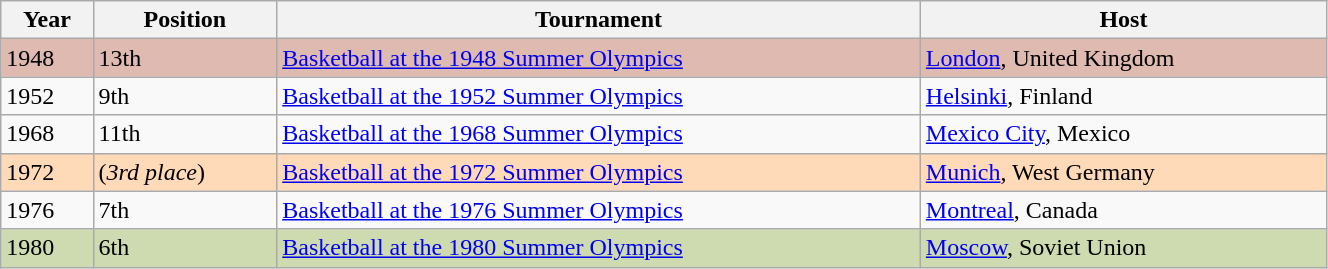<table class="wikitable" width=70%>
<tr>
<th>Year</th>
<th>Position</th>
<th>Tournament</th>
<th>Host</th>
</tr>
<tr valign="top" bgcolor="#debab0">
<td>1948</td>
<td>13th</td>
<td><a href='#'>Basketball at the 1948 Summer Olympics</a></td>
<td><a href='#'>London</a>, United Kingdom</td>
</tr>
<tr valign="top" bgcolor=>
<td>1952</td>
<td>9th</td>
<td><a href='#'>Basketball at the 1952 Summer Olympics</a></td>
<td><a href='#'>Helsinki</a>, Finland</td>
</tr>
<tr valign="top" bgcolor=>
<td>1968</td>
<td>11th</td>
<td><a href='#'>Basketball at the 1968 Summer Olympics</a></td>
<td><a href='#'>Mexico City</a>, Mexico</td>
</tr>
<tr valign="top" bgcolor="#FFDAB9">
<td>1972</td>
<td> (<em>3rd place</em>)</td>
<td><a href='#'>Basketball at the 1972 Summer Olympics</a></td>
<td><a href='#'>Munich</a>, West Germany</td>
</tr>
<tr valign="top" bgcolor=>
<td>1976</td>
<td>7th</td>
<td><a href='#'>Basketball at the 1976 Summer Olympics</a></td>
<td><a href='#'>Montreal</a>, Canada</td>
</tr>
<tr valign="top" bgcolor="#CEDAB0">
<td>1980</td>
<td>6th</td>
<td><a href='#'>Basketball at the 1980 Summer Olympics</a></td>
<td><a href='#'>Moscow</a>, Soviet Union</td>
</tr>
</table>
